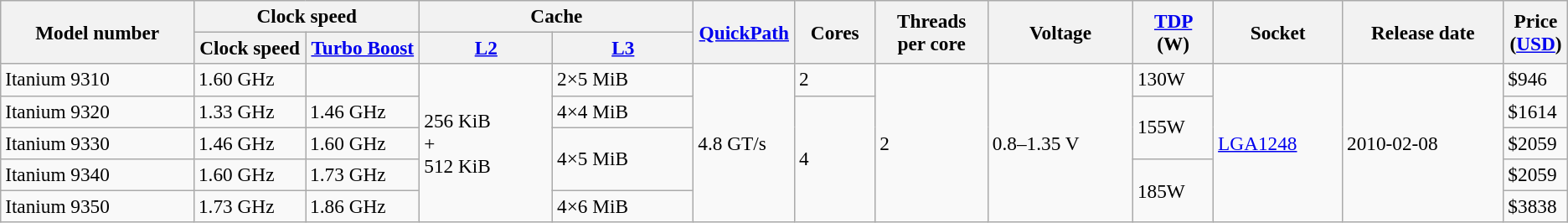<table class="wikitable" style="font-size:97%;">
<tr>
<th width="12%" rowspan=2>Model number</th>
<th width="14%" colspan=2>Clock speed</th>
<th width="17%" colspan=2>Cache</th>
<th width="5%"  rowspan=2><a href='#'>QuickPath</a></th>
<th width="5%"  rowspan=2>Cores</th>
<th width="7%"  rowspan=2>Threads<br>per core</th>
<th width="9%" rowspan=2>Voltage</th>
<th width="5%"  rowspan=2><a href='#'>TDP</a> (W)</th>
<th width="8%"  rowspan=2>Socket</th>
<th width="10%" rowspan=2>Release date</th>
<th width="4%"  rowspan=2>Price (<a href='#'>USD</a>)</th>
</tr>
<tr>
<th>Clock speed</th>
<th><a href='#'>Turbo Boost</a></th>
<th><a href='#'>L2</a></th>
<th><a href='#'>L3</a></th>
</tr>
<tr>
<td>Itanium 9310</td>
<td>1.60 GHz</td>
<td></td>
<td rowspan=5>256 KiB <br>+<br>512 KiB </td>
<td>2×5 MiB</td>
<td rowspan="5">4.8 GT/s</td>
<td>2</td>
<td rowspan=5>2</td>
<td rowspan=5>0.8–1.35 V</td>
<td>130W</td>
<td rowspan="5"><a href='#'>LGA1248</a></td>
<td rowspan="5">2010-02-08</td>
<td>$946</td>
</tr>
<tr>
<td>Itanium 9320</td>
<td>1.33 GHz</td>
<td>1.46 GHz</td>
<td>4×4 MiB</td>
<td rowspan=4>4</td>
<td rowspan=2>155W</td>
<td>$1614</td>
</tr>
<tr>
<td>Itanium 9330</td>
<td>1.46 GHz</td>
<td>1.60 GHz</td>
<td rowspan=2>4×5 MiB</td>
<td>$2059</td>
</tr>
<tr>
<td>Itanium 9340</td>
<td>1.60 GHz</td>
<td>1.73 GHz</td>
<td rowspan=2>185W</td>
<td>$2059</td>
</tr>
<tr>
<td>Itanium 9350</td>
<td>1.73 GHz</td>
<td>1.86 GHz</td>
<td>4×6 MiB</td>
<td>$3838</td>
</tr>
</table>
